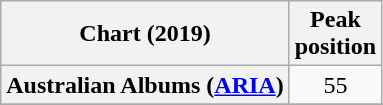<table class="wikitable sortable plainrowheaders" style="text-align:center">
<tr>
<th scope="col">Chart (2019)</th>
<th scope="col">Peak<br>position</th>
</tr>
<tr>
<th scope="row">Australian Albums (<a href='#'>ARIA</a>)</th>
<td>55</td>
</tr>
<tr>
</tr>
<tr>
</tr>
<tr>
</tr>
<tr>
</tr>
<tr>
</tr>
<tr>
</tr>
<tr>
</tr>
<tr>
</tr>
<tr>
</tr>
<tr>
</tr>
<tr>
</tr>
<tr>
</tr>
<tr>
</tr>
<tr>
</tr>
<tr>
</tr>
<tr>
</tr>
<tr>
</tr>
<tr>
</tr>
<tr>
</tr>
<tr>
</tr>
<tr>
</tr>
</table>
